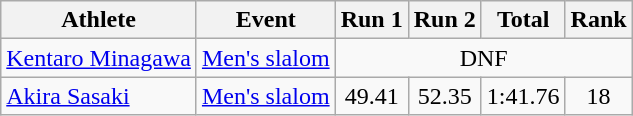<table class="wikitable">
<tr>
<th>Athlete</th>
<th>Event</th>
<th>Run 1</th>
<th>Run 2</th>
<th>Total</th>
<th>Rank</th>
</tr>
<tr>
<td><a href='#'>Kentaro Minagawa</a></td>
<td><a href='#'>Men's slalom</a></td>
<td align="center" colspan=4>DNF</td>
</tr>
<tr>
<td><a href='#'>Akira Sasaki</a></td>
<td align="center"><a href='#'>Men's slalom</a></td>
<td align="center">49.41</td>
<td align="center">52.35</td>
<td align="center">1:41.76</td>
<td align=center>18</td>
</tr>
</table>
